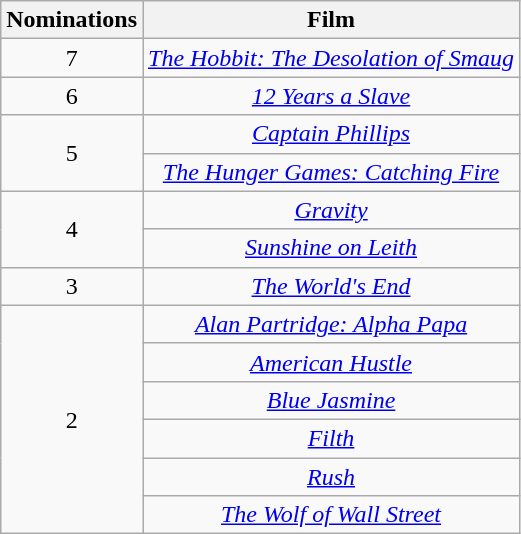<table class="wikitable" style="text-align: center">
<tr>
<th scope="col" width="55">Nominations</th>
<th scope="col">Film</th>
</tr>
<tr>
<td>7</td>
<td><em><a href='#'>The Hobbit: The Desolation of Smaug</a></em></td>
</tr>
<tr>
<td>6</td>
<td><em><a href='#'>12 Years a Slave</a></em></td>
</tr>
<tr>
<td rowspan=2>5</td>
<td><em><a href='#'>Captain Phillips</a></em></td>
</tr>
<tr>
<td><em><a href='#'>The Hunger Games: Catching Fire</a></em></td>
</tr>
<tr>
<td rowspan=2>4</td>
<td><em><a href='#'>Gravity</a></em></td>
</tr>
<tr>
<td><em><a href='#'>Sunshine on Leith</a></em></td>
</tr>
<tr>
<td>3</td>
<td><em><a href='#'>The World's End</a></em></td>
</tr>
<tr>
<td rowspan=6>2</td>
<td><em><a href='#'>Alan Partridge: Alpha Papa</a></em></td>
</tr>
<tr>
<td><em><a href='#'>American Hustle</a></em></td>
</tr>
<tr>
<td><em><a href='#'>Blue Jasmine</a></em></td>
</tr>
<tr>
<td><em><a href='#'>Filth</a></em></td>
</tr>
<tr>
<td><em><a href='#'>Rush</a></em></td>
</tr>
<tr>
<td><em><a href='#'>The Wolf of Wall Street</a></em></td>
</tr>
</table>
